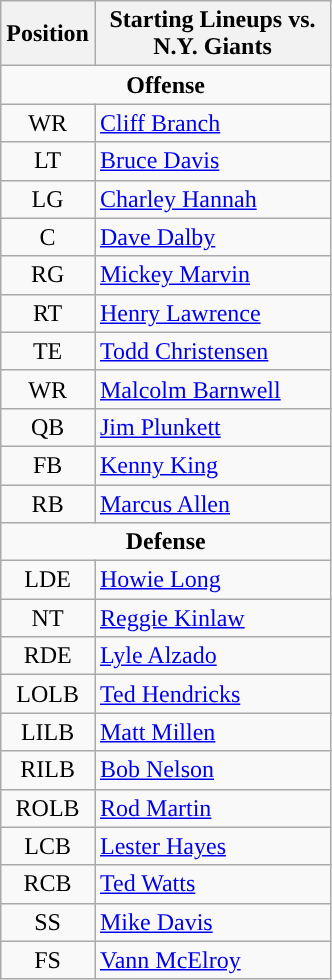<table class="wikitable">
<tr>
<th>Position</th>
<th width="150px" ">Starting Lineups vs. N.Y. Giants</th>
</tr>
<tr>
<td colspan="2" style="text-align:center;"><strong>Offense</strong></td>
</tr>
<tr>
<td style="text-align:center;">WR</td>
<td><a href='#'>Cliff Branch</a></td>
</tr>
<tr>
<td style="text-align:center;">LT</td>
<td><a href='#'>Bruce Davis</a></td>
</tr>
<tr>
<td style="text-align:center;">LG</td>
<td><a href='#'>Charley Hannah</a></td>
</tr>
<tr>
<td style="text-align:center;">C</td>
<td><a href='#'>Dave Dalby</a></td>
</tr>
<tr>
<td style="text-align:center;">RG</td>
<td><a href='#'>Mickey Marvin</a></td>
</tr>
<tr>
<td style="text-align:center;">RT</td>
<td><a href='#'>Henry Lawrence</a></td>
</tr>
<tr>
<td style="text-align:center;">TE</td>
<td><a href='#'>Todd Christensen</a></td>
</tr>
<tr>
<td style="text-align:center;">WR</td>
<td><a href='#'>Malcolm Barnwell</a></td>
</tr>
<tr>
<td style="text-align:center;">QB</td>
<td><a href='#'>Jim Plunkett</a></td>
</tr>
<tr>
<td style="text-align:center;">FB</td>
<td><a href='#'>Kenny King</a></td>
</tr>
<tr>
<td style="text-align:center;">RB</td>
<td><a href='#'>Marcus Allen</a></td>
</tr>
<tr>
<td colspan="2" style="text-align:center;"><strong>Defense</strong></td>
</tr>
<tr>
<td style="text-align:center;">LDE</td>
<td><a href='#'>Howie Long</a></td>
</tr>
<tr>
<td style="text-align:center;">NT</td>
<td><a href='#'>Reggie Kinlaw</a></td>
</tr>
<tr>
<td style="text-align:center;">RDE</td>
<td><a href='#'>Lyle Alzado</a></td>
</tr>
<tr>
<td style="text-align:center;">LOLB</td>
<td><a href='#'>Ted Hendricks</a></td>
</tr>
<tr>
<td style="text-align:center;">LILB</td>
<td><a href='#'>Matt Millen</a></td>
</tr>
<tr>
<td style="text-align:center;">RILB</td>
<td><a href='#'>Bob Nelson</a></td>
</tr>
<tr>
<td style="text-align:center;">ROLB</td>
<td><a href='#'>Rod Martin</a></td>
</tr>
<tr>
<td style="text-align:center;">LCB</td>
<td><a href='#'>Lester Hayes</a></td>
</tr>
<tr>
<td style="text-align:center;">RCB</td>
<td><a href='#'>Ted Watts</a></td>
</tr>
<tr>
<td style="text-align:center;">SS</td>
<td><a href='#'>Mike Davis</a></td>
</tr>
<tr>
<td style="text-align:center;">FS</td>
<td><a href='#'>Vann McElroy</a></td>
</tr>
</table>
